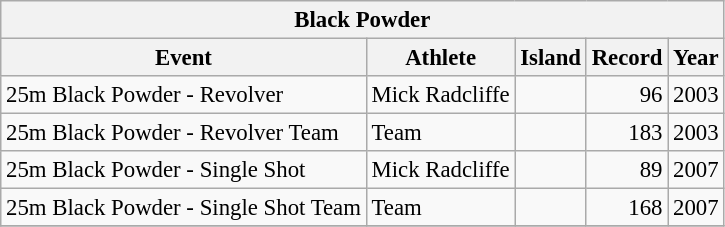<table class="wikitable" style="text-align: center; font-size:95%;">
<tr>
<th colspan=5>Black Powder</th>
</tr>
<tr>
<th colspan=1>Event</th>
<th colspan=1>Athlete</th>
<th colspan=1>Island</th>
<th colspan=1>Record</th>
<th colspan=1>Year</th>
</tr>
<tr>
<td align="left">25m Black Powder - Revolver</td>
<td align="left">Mick Radcliffe</td>
<td></td>
<td align="right">96</td>
<td>2003</td>
</tr>
<tr>
<td align="left">25m Black Powder - Revolver Team</td>
<td align="left">Team</td>
<td></td>
<td align="right">183</td>
<td>2003</td>
</tr>
<tr>
<td align="left">25m Black Powder - Single Shot</td>
<td align="left">Mick Radcliffe</td>
<td></td>
<td align="right">89</td>
<td>2007</td>
</tr>
<tr>
<td align="left">25m Black Powder - Single Shot Team</td>
<td align="left">Team</td>
<td></td>
<td align="right">168</td>
<td>2007</td>
</tr>
<tr>
</tr>
</table>
